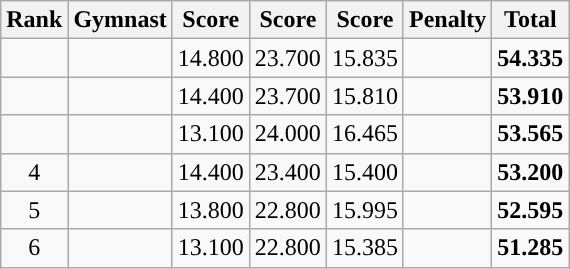<table class="wikitable sortable" style="text-align:center">
<tr>
<th>Rank</th>
<th>Gymnast</th>
<th> Score</th>
<th> Score</th>
<th> Score</th>
<th>Penalty</th>
<th>Total</th>
</tr>
<tr>
<td></td>
<td align=left></td>
<td>14.800</td>
<td>23.700</td>
<td>15.835</td>
<td></td>
<td><strong>54.335</strong></td>
</tr>
<tr>
<td></td>
<td align=left></td>
<td>14.400</td>
<td>23.700</td>
<td>15.810</td>
<td></td>
<td><strong>53.910</strong></td>
</tr>
<tr>
<td></td>
<td align=left></td>
<td>13.100</td>
<td>24.000</td>
<td>16.465</td>
<td></td>
<td><strong>53.565</strong></td>
</tr>
<tr>
<td>4</td>
<td align=left></td>
<td>14.400</td>
<td>23.400</td>
<td>15.400</td>
<td></td>
<td><strong>53.200</strong></td>
</tr>
<tr>
<td>5</td>
<td align=left></td>
<td>13.800</td>
<td>22.800</td>
<td>15.995</td>
<td></td>
<td><strong>52.595</strong></td>
</tr>
<tr>
<td>6</td>
<td align=left></td>
<td>13.100</td>
<td>22.800</td>
<td>15.385</td>
<td></td>
<td><strong>51.285</strong></td>
</tr>
</table>
